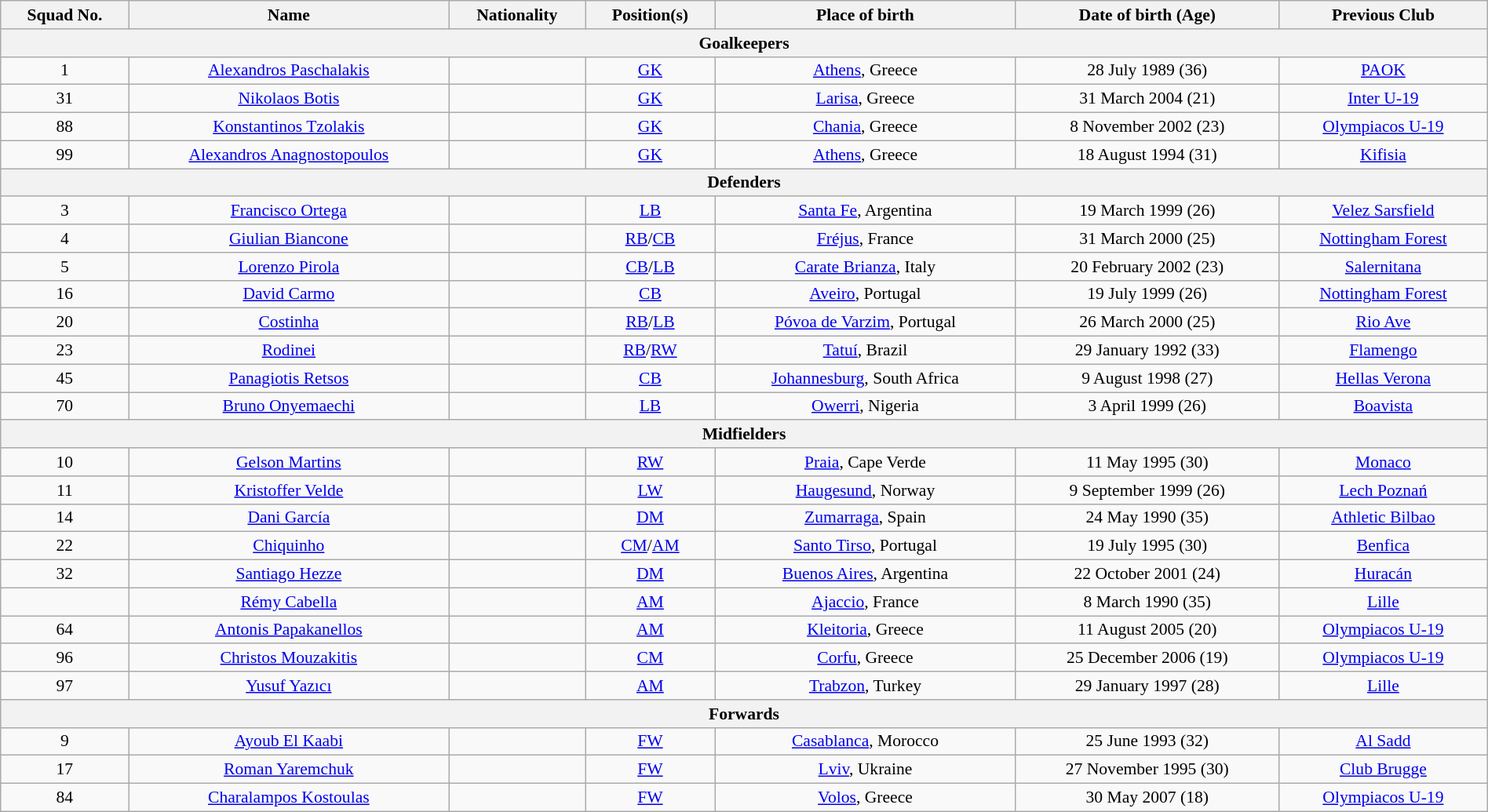<table class="wikitable" style="text-align:center; font-size:90%; width:100%">
<tr>
<th style="text-align:center;">Squad No.</th>
<th style="text-align:center;">Name</th>
<th style="text-align:center;">Nationality</th>
<th style="text-align:center;">Position(s)</th>
<th style="text-align:center;">Place of birth</th>
<th style="text-align:center;">Date of birth (Age)</th>
<th style="text-align:center;">Previous Club</th>
</tr>
<tr>
<th colspan="8" style="text-align:center">Goalkeepers</th>
</tr>
<tr>
<td>1</td>
<td><a href='#'>Alexandros Paschalakis</a></td>
<td></td>
<td><a href='#'>GK</a></td>
<td><a href='#'>Athens</a>, Greece</td>
<td>28 July 1989 (36)</td>
<td> <a href='#'>PAOK</a></td>
</tr>
<tr>
<td>31</td>
<td><a href='#'>Nikolaos Botis</a></td>
<td></td>
<td><a href='#'>GK</a></td>
<td><a href='#'>Larisa</a>, Greece</td>
<td>31 March 2004 (21)</td>
<td> <a href='#'>Inter U-19</a></td>
</tr>
<tr>
<td>88</td>
<td><a href='#'>Konstantinos Tzolakis</a></td>
<td></td>
<td><a href='#'>GK</a></td>
<td><a href='#'>Chania</a>, Greece</td>
<td>8 November 2002 (23)</td>
<td> <a href='#'>Olympiacos U-19</a></td>
</tr>
<tr>
<td>99</td>
<td><a href='#'>Alexandros Anagnostopoulos</a></td>
<td></td>
<td><a href='#'>GK</a></td>
<td><a href='#'>Athens</a>, Greece</td>
<td>18 August 1994 (31)</td>
<td> <a href='#'>Kifisia</a></td>
</tr>
<tr>
<th colspan="8" style="text-align:center">Defenders</th>
</tr>
<tr>
<td>3</td>
<td><a href='#'>Francisco Ortega</a></td>
<td></td>
<td><a href='#'>LB</a></td>
<td><a href='#'>Santa Fe</a>, Argentina</td>
<td>19 March 1999 (26)</td>
<td> <a href='#'>Velez Sarsfield</a></td>
</tr>
<tr>
<td>4</td>
<td><a href='#'>Giulian Biancone</a></td>
<td></td>
<td><a href='#'>RB</a>/<a href='#'>CB</a></td>
<td><a href='#'>Fréjus</a>, France</td>
<td>31 March 2000 (25)</td>
<td> <a href='#'>Nottingham Forest</a></td>
</tr>
<tr>
<td>5</td>
<td><a href='#'>Lorenzo Pirola</a></td>
<td></td>
<td><a href='#'>CB</a>/<a href='#'>LB</a></td>
<td><a href='#'>Carate Brianza</a>, Italy</td>
<td>20 February 2002 (23)</td>
<td> <a href='#'>Salernitana</a></td>
</tr>
<tr>
<td>16</td>
<td><a href='#'>David Carmo</a></td>
<td></td>
<td><a href='#'>CB</a></td>
<td><a href='#'>Aveiro</a>, Portugal</td>
<td>19 July 1999 (26)</td>
<td> <a href='#'>Nottingham Forest</a></td>
</tr>
<tr>
<td>20</td>
<td><a href='#'>Costinha</a></td>
<td></td>
<td><a href='#'>RB</a>/<a href='#'>LB</a></td>
<td><a href='#'>Póvoa de Varzim</a>, Portugal</td>
<td>26 March 2000 (25)</td>
<td> <a href='#'>Rio Ave</a></td>
</tr>
<tr>
<td>23</td>
<td><a href='#'>Rodinei</a></td>
<td></td>
<td><a href='#'>RB</a>/<a href='#'>RW</a></td>
<td><a href='#'>Tatuí</a>, Brazil</td>
<td>29 January 1992 (33)</td>
<td> <a href='#'>Flamengo</a></td>
</tr>
<tr>
<td>45</td>
<td><a href='#'>Panagiotis Retsos</a></td>
<td></td>
<td><a href='#'>CB</a></td>
<td><a href='#'>Johannesburg</a>, South Africa</td>
<td>9 August 1998 (27)</td>
<td> <a href='#'>Hellas Verona</a></td>
</tr>
<tr>
<td>70</td>
<td><a href='#'>Bruno Onyemaechi</a></td>
<td></td>
<td><a href='#'>LB</a></td>
<td><a href='#'>Owerri</a>, Nigeria</td>
<td>3 April 1999 (26)</td>
<td> <a href='#'>Boavista</a></td>
</tr>
<tr>
<th colspan="8" style="text-align:center">Midfielders</th>
</tr>
<tr>
<td>10</td>
<td><a href='#'>Gelson Martins</a></td>
<td></td>
<td><a href='#'>RW</a></td>
<td><a href='#'>Praia</a>, Cape Verde</td>
<td>11 May 1995 (30)</td>
<td> <a href='#'>Monaco</a></td>
</tr>
<tr>
<td>11</td>
<td><a href='#'>Kristoffer Velde</a></td>
<td></td>
<td><a href='#'>LW</a></td>
<td><a href='#'>Haugesund</a>, Norway</td>
<td>9 September 1999 (26)</td>
<td> <a href='#'>Lech Poznań</a></td>
</tr>
<tr>
<td>14</td>
<td><a href='#'>Dani García</a></td>
<td></td>
<td><a href='#'>DM</a></td>
<td><a href='#'>Zumarraga</a>, Spain</td>
<td>24 May 1990 (35)</td>
<td> <a href='#'>Athletic Bilbao</a></td>
</tr>
<tr>
<td>22</td>
<td><a href='#'>Chiquinho</a></td>
<td></td>
<td><a href='#'>CM</a>/<a href='#'>AM</a></td>
<td><a href='#'>Santo Tirso</a>, Portugal</td>
<td>19 July 1995 (30)</td>
<td> <a href='#'>Benfica</a></td>
</tr>
<tr>
<td>32</td>
<td><a href='#'>Santiago Hezze</a></td>
<td></td>
<td><a href='#'>DM</a></td>
<td><a href='#'>Buenos Aires</a>, Argentina</td>
<td>22 October 2001 (24)</td>
<td> <a href='#'>Huracán</a></td>
</tr>
<tr>
<td></td>
<td><a href='#'>Rémy Cabella</a></td>
<td></td>
<td><a href='#'>AM</a></td>
<td><a href='#'>Ajaccio</a>, France</td>
<td>8 March 1990 (35)</td>
<td> <a href='#'>Lille</a></td>
</tr>
<tr>
<td>64</td>
<td><a href='#'>Antonis Papakanellos</a></td>
<td></td>
<td><a href='#'>AM</a></td>
<td><a href='#'>Kleitoria</a>, Greece</td>
<td>11 August 2005 (20)</td>
<td> <a href='#'>Olympiacos U-19</a></td>
</tr>
<tr>
<td>96</td>
<td><a href='#'>Christos Mouzakitis</a></td>
<td></td>
<td><a href='#'>CM</a></td>
<td><a href='#'>Corfu</a>, Greece</td>
<td>25 December 2006 (19)</td>
<td> <a href='#'>Olympiacos U-19</a></td>
</tr>
<tr>
<td>97</td>
<td><a href='#'>Yusuf Yazıcı</a></td>
<td></td>
<td><a href='#'>AM</a></td>
<td><a href='#'>Trabzon</a>, Turkey</td>
<td>29 January 1997 (28)</td>
<td> <a href='#'>Lille</a></td>
</tr>
<tr>
<th colspan="8" style="text-align:center">Forwards</th>
</tr>
<tr>
<td>9</td>
<td><a href='#'>Ayoub El Kaabi</a></td>
<td></td>
<td><a href='#'>FW</a></td>
<td><a href='#'>Casablanca</a>, Morocco</td>
<td>25 June 1993 (32)</td>
<td> <a href='#'>Al Sadd</a></td>
</tr>
<tr>
<td>17</td>
<td><a href='#'>Roman Yaremchuk</a></td>
<td></td>
<td><a href='#'>FW</a></td>
<td><a href='#'>Lviv</a>, Ukraine</td>
<td>27 November 1995 (30)</td>
<td> <a href='#'>Club Brugge</a></td>
</tr>
<tr>
<td>84</td>
<td><a href='#'>Charalampos Kostoulas</a></td>
<td></td>
<td><a href='#'>FW</a></td>
<td><a href='#'>Volos</a>, Greece</td>
<td>30 May 2007 (18)</td>
<td> <a href='#'>Olympiacos U-19</a></td>
</tr>
</table>
